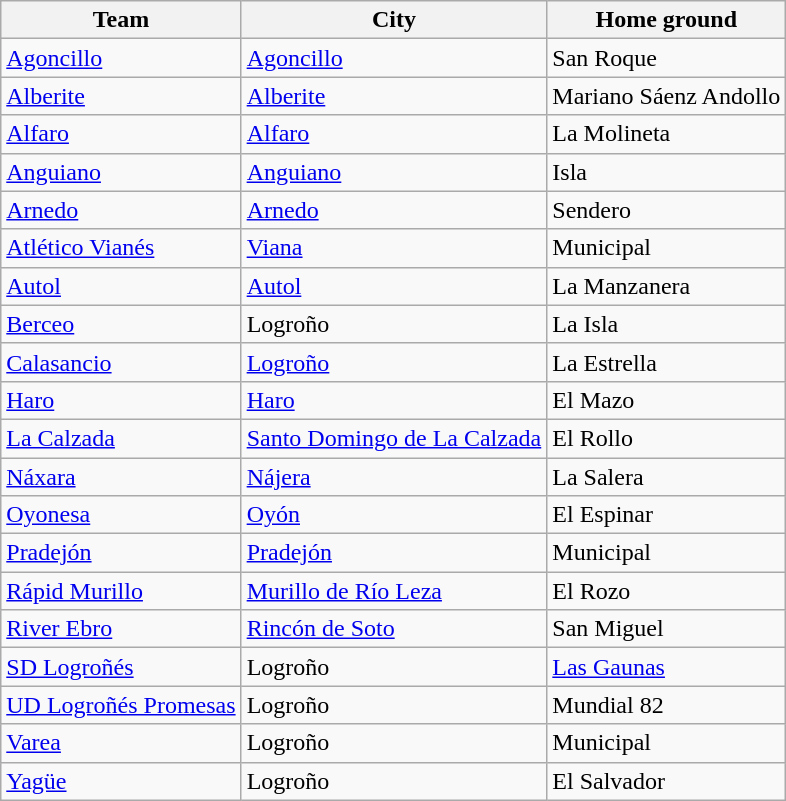<table class="wikitable sortable">
<tr>
<th>Team</th>
<th>City</th>
<th>Home ground</th>
</tr>
<tr>
<td><a href='#'>Agoncillo</a></td>
<td><a href='#'>Agoncillo</a></td>
<td>San Roque</td>
</tr>
<tr>
<td><a href='#'>Alberite</a></td>
<td><a href='#'>Alberite</a></td>
<td>Mariano Sáenz Andollo</td>
</tr>
<tr>
<td><a href='#'>Alfaro</a></td>
<td><a href='#'>Alfaro</a></td>
<td>La Molineta</td>
</tr>
<tr>
<td><a href='#'>Anguiano</a></td>
<td><a href='#'>Anguiano</a></td>
<td>Isla</td>
</tr>
<tr>
<td><a href='#'>Arnedo</a></td>
<td><a href='#'>Arnedo</a></td>
<td>Sendero</td>
</tr>
<tr>
<td><a href='#'>Atlético Vianés</a></td>
<td><a href='#'>Viana</a></td>
<td>Municipal</td>
</tr>
<tr>
<td><a href='#'>Autol</a></td>
<td><a href='#'>Autol</a></td>
<td>La Manzanera</td>
</tr>
<tr>
<td><a href='#'>Berceo</a></td>
<td>Logroño</td>
<td>La Isla</td>
</tr>
<tr>
<td><a href='#'>Calasancio</a></td>
<td><a href='#'>Logroño</a></td>
<td>La Estrella</td>
</tr>
<tr>
<td><a href='#'>Haro</a></td>
<td><a href='#'>Haro</a></td>
<td>El Mazo</td>
</tr>
<tr>
<td><a href='#'>La Calzada</a></td>
<td><a href='#'>Santo Domingo de La Calzada</a></td>
<td>El Rollo</td>
</tr>
<tr>
<td><a href='#'>Náxara</a></td>
<td><a href='#'>Nájera</a></td>
<td>La Salera</td>
</tr>
<tr>
<td><a href='#'>Oyonesa</a></td>
<td><a href='#'>Oyón</a></td>
<td>El Espinar</td>
</tr>
<tr>
<td><a href='#'>Pradejón</a></td>
<td><a href='#'>Pradejón</a></td>
<td>Municipal</td>
</tr>
<tr>
<td><a href='#'>Rápid Murillo</a></td>
<td><a href='#'>Murillo de Río Leza</a></td>
<td>El Rozo</td>
</tr>
<tr>
<td><a href='#'>River Ebro</a></td>
<td><a href='#'>Rincón de Soto</a></td>
<td>San Miguel</td>
</tr>
<tr>
<td><a href='#'>SD Logroñés</a></td>
<td>Logroño</td>
<td><a href='#'>Las Gaunas</a></td>
</tr>
<tr>
<td><a href='#'>UD Logroñés Promesas</a></td>
<td>Logroño</td>
<td>Mundial 82</td>
</tr>
<tr>
<td><a href='#'>Varea</a></td>
<td>Logroño</td>
<td>Municipal</td>
</tr>
<tr>
<td><a href='#'>Yagüe</a></td>
<td>Logroño</td>
<td>El Salvador</td>
</tr>
</table>
